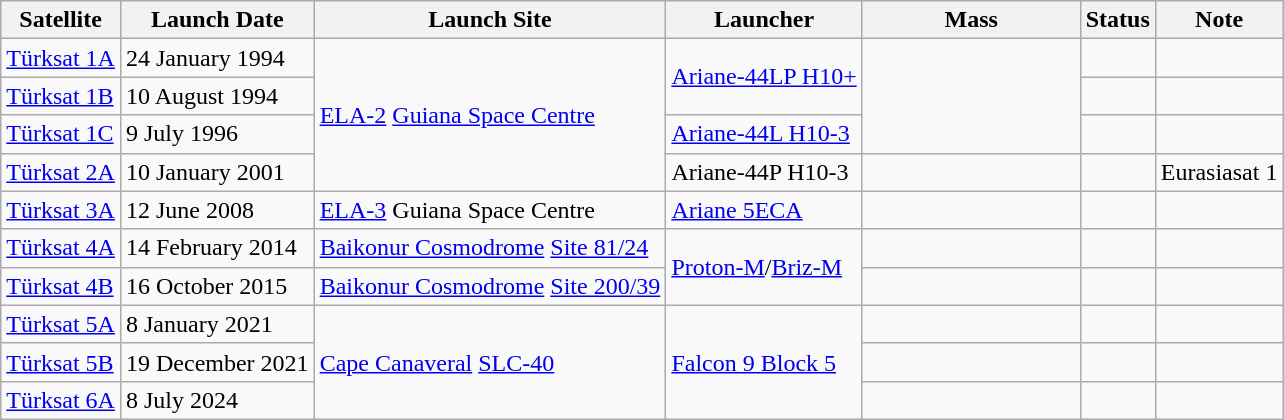<table class="wikitable">
<tr>
<th>Satellite</th>
<th>Launch Date</th>
<th>Launch Site</th>
<th>Launcher</th>
<th width="17%">Mass</th>
<th>Status</th>
<th>Note</th>
</tr>
<tr>
<td> <a href='#'>Türksat 1A</a></td>
<td>24 January 1994</td>
<td rowspan="4"> <a href='#'>ELA-2</a> <a href='#'>Guiana Space Centre</a></td>
<td rowspan="2"> <a href='#'>Ariane-44LP H10+</a></td>
<td rowspan="3" style="text-align:center;"></td>
<td></td>
<td></td>
</tr>
<tr>
<td> <a href='#'>Türksat 1B</a></td>
<td>10 August 1994</td>
<td></td>
<td></td>
</tr>
<tr>
<td> <a href='#'>Türksat 1C</a></td>
<td>9 July 1996</td>
<td> <a href='#'>Ariane-44L H10-3</a></td>
<td></td>
<td></td>
</tr>
<tr>
<td> <a href='#'>Türksat 2A</a></td>
<td>10 January 2001</td>
<td> Ariane-44P H10-3</td>
<td style="text-align:center;"></td>
<td></td>
<td>Eurasiasat 1</td>
</tr>
<tr>
<td> <a href='#'>Türksat 3A</a></td>
<td>12 June 2008</td>
<td> <a href='#'>ELA-3</a> Guiana Space Centre</td>
<td> <a href='#'>Ariane 5ECA</a></td>
<td style="text-align:center;"></td>
<td></td>
<td></td>
</tr>
<tr>
<td> <a href='#'>Türksat 4A</a></td>
<td>14 February 2014</td>
<td> <a href='#'>Baikonur Cosmodrome</a> <a href='#'>Site 81/24</a></td>
<td rowspan="2"> <a href='#'>Proton-M</a>/<a href='#'>Briz-M</a></td>
<td style="text-align:center;"></td>
<td></td>
<td></td>
</tr>
<tr>
<td> <a href='#'>Türksat 4B</a></td>
<td>16 October 2015</td>
<td> <a href='#'>Baikonur Cosmodrome</a> <a href='#'>Site 200/39</a></td>
<td style="text-align:center;"></td>
<td></td>
<td></td>
</tr>
<tr>
<td> <a href='#'>Türksat 5A</a></td>
<td>8 January 2021</td>
<td rowspan="3"> <a href='#'>Cape Canaveral</a> <a href='#'>SLC-40</a></td>
<td rowspan="3"> <a href='#'>Falcon 9 Block 5</a></td>
<td style="text-align:center;"></td>
<td></td>
<td></td>
</tr>
<tr>
<td> <a href='#'>Türksat 5B</a></td>
<td>19 December 2021</td>
<td style="text-align:center;"></td>
<td></td>
<td></td>
</tr>
<tr>
<td> <a href='#'>Türksat 6A</a></td>
<td>8 July 2024</td>
<td style="text-align:center;"></td>
<td></td>
<td></td>
</tr>
</table>
